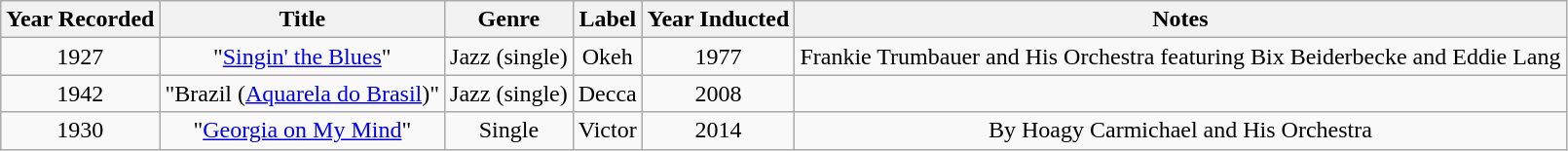<table class=wikitable>
<tr>
<th>Year Recorded</th>
<th>Title</th>
<th>Genre</th>
<th>Label</th>
<th>Year Inducted</th>
<th>Notes</th>
</tr>
<tr align=center>
<td>1927</td>
<td>"<a href='#'>Singin' the Blues</a>"</td>
<td>Jazz (single)</td>
<td>Okeh</td>
<td>1977</td>
<td>Frankie Trumbauer and His Orchestra featuring Bix Beiderbecke and Eddie Lang</td>
</tr>
<tr align=center>
<td>1942</td>
<td>"Brazil (<a href='#'>Aquarela do Brasil</a>)"</td>
<td>Jazz (single)</td>
<td>Decca</td>
<td>2008</td>
<td></td>
</tr>
<tr align=center>
<td>1930</td>
<td>"<a href='#'>Georgia on My Mind</a>"</td>
<td>Single</td>
<td>Victor</td>
<td>2014</td>
<td>By Hoagy Carmichael and His Orchestra</td>
</tr>
</table>
